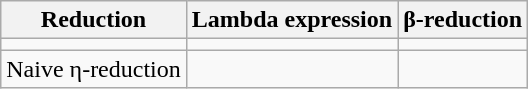<table class="wikitable">
<tr>
<th>Reduction</th>
<th>Lambda expression</th>
<th>β-reduction</th>
</tr>
<tr>
<td></td>
<td></td>
<td></td>
</tr>
<tr>
<td>Naive η-reduction</td>
<td></td>
<td></td>
</tr>
</table>
